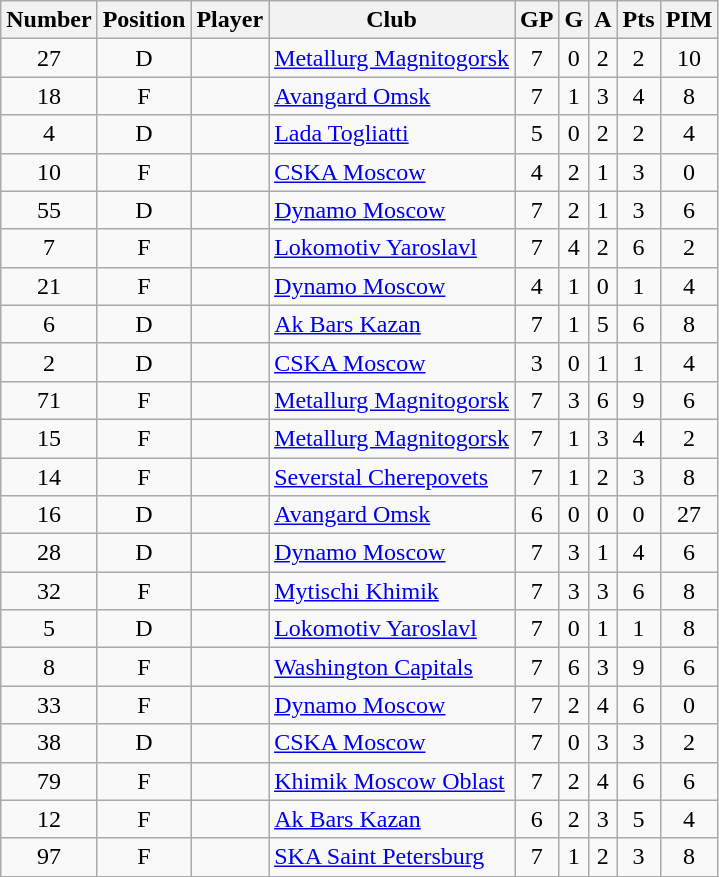<table class="wikitable sortable" style="text-align:center; padding:4px; border-spacing=0;">
<tr>
<th>Number</th>
<th>Position</th>
<th>Player</th>
<th>Club</th>
<th>GP</th>
<th>G</th>
<th>A</th>
<th>Pts</th>
<th>PIM</th>
</tr>
<tr>
<td>27</td>
<td>D</td>
<td align=left></td>
<td align=left><a href='#'>Metallurg Magnitogorsk</a></td>
<td>7</td>
<td>0</td>
<td>2</td>
<td>2</td>
<td>10</td>
</tr>
<tr>
<td>18</td>
<td>F</td>
<td align=left></td>
<td align=left><a href='#'>Avangard Omsk</a></td>
<td>7</td>
<td>1</td>
<td>3</td>
<td>4</td>
<td>8</td>
</tr>
<tr>
<td>4</td>
<td>D</td>
<td align=left></td>
<td align=left><a href='#'>Lada Togliatti</a></td>
<td>5</td>
<td>0</td>
<td>2</td>
<td>2</td>
<td>4</td>
</tr>
<tr>
<td>10</td>
<td>F</td>
<td align=left></td>
<td align=left><a href='#'>CSKA Moscow</a></td>
<td>4</td>
<td>2</td>
<td>1</td>
<td>3</td>
<td>0</td>
</tr>
<tr>
<td>55</td>
<td>D</td>
<td align=left></td>
<td align=left><a href='#'>Dynamo Moscow</a></td>
<td>7</td>
<td>2</td>
<td>1</td>
<td>3</td>
<td>6</td>
</tr>
<tr>
<td>7</td>
<td>F</td>
<td align=left></td>
<td align=left><a href='#'>Lokomotiv Yaroslavl</a></td>
<td>7</td>
<td>4</td>
<td>2</td>
<td>6</td>
<td>2</td>
</tr>
<tr>
<td>21</td>
<td>F</td>
<td align=left></td>
<td align=left><a href='#'>Dynamo Moscow</a></td>
<td>4</td>
<td>1</td>
<td>0</td>
<td>1</td>
<td>4</td>
</tr>
<tr>
<td>6</td>
<td>D</td>
<td align=left></td>
<td align=left><a href='#'>Ak Bars Kazan</a></td>
<td>7</td>
<td>1</td>
<td>5</td>
<td>6</td>
<td>8</td>
</tr>
<tr>
<td>2</td>
<td>D</td>
<td align=left></td>
<td align=left><a href='#'>CSKA Moscow</a></td>
<td>3</td>
<td>0</td>
<td>1</td>
<td>1</td>
<td>4</td>
</tr>
<tr>
<td>71</td>
<td>F</td>
<td align=left></td>
<td align=left><a href='#'>Metallurg Magnitogorsk</a></td>
<td>7</td>
<td>3</td>
<td>6</td>
<td>9</td>
<td>6</td>
</tr>
<tr>
<td>15</td>
<td>F</td>
<td align=left></td>
<td align=left><a href='#'>Metallurg Magnitogorsk</a></td>
<td>7</td>
<td>1</td>
<td>3</td>
<td>4</td>
<td>2</td>
</tr>
<tr>
<td>14</td>
<td>F</td>
<td align=left></td>
<td align=left><a href='#'>Severstal Cherepovets</a></td>
<td>7</td>
<td>1</td>
<td>2</td>
<td>3</td>
<td>8</td>
</tr>
<tr>
<td>16</td>
<td>D</td>
<td align=left></td>
<td align=left><a href='#'>Avangard Omsk</a></td>
<td>6</td>
<td>0</td>
<td>0</td>
<td>0</td>
<td>27</td>
</tr>
<tr>
<td>28</td>
<td>D</td>
<td align=left></td>
<td align=left><a href='#'>Dynamo Moscow</a></td>
<td>7</td>
<td>3</td>
<td>1</td>
<td>4</td>
<td>6</td>
</tr>
<tr>
<td>32</td>
<td>F</td>
<td align=left></td>
<td align=left><a href='#'>Mytischi Khimik</a></td>
<td>7</td>
<td>3</td>
<td>3</td>
<td>6</td>
<td>8</td>
</tr>
<tr>
<td>5</td>
<td>D</td>
<td align=left></td>
<td align=left><a href='#'>Lokomotiv Yaroslavl</a></td>
<td>7</td>
<td>0</td>
<td>1</td>
<td>1</td>
<td>8</td>
</tr>
<tr>
<td>8</td>
<td>F</td>
<td align=left></td>
<td align=left><a href='#'>Washington Capitals</a></td>
<td>7</td>
<td>6</td>
<td>3</td>
<td>9</td>
<td>6</td>
</tr>
<tr>
<td>33</td>
<td>F</td>
<td align=left></td>
<td align=left><a href='#'>Dynamo Moscow</a></td>
<td>7</td>
<td>2</td>
<td>4</td>
<td>6</td>
<td>0</td>
</tr>
<tr>
<td>38</td>
<td>D</td>
<td align=left></td>
<td align=left><a href='#'>CSKA Moscow</a></td>
<td>7</td>
<td>0</td>
<td>3</td>
<td>3</td>
<td>2</td>
</tr>
<tr>
<td>79</td>
<td>F</td>
<td align=left></td>
<td align=left><a href='#'>Khimik Moscow Oblast</a></td>
<td>7</td>
<td>2</td>
<td>4</td>
<td>6</td>
<td>6</td>
</tr>
<tr>
<td>12</td>
<td>F</td>
<td align=left></td>
<td align=left><a href='#'>Ak Bars Kazan</a></td>
<td>6</td>
<td>2</td>
<td>3</td>
<td>5</td>
<td>4</td>
</tr>
<tr>
<td>97</td>
<td>F</td>
<td align=left></td>
<td align=left><a href='#'>SKA Saint Petersburg</a></td>
<td>7</td>
<td>1</td>
<td>2</td>
<td>3</td>
<td>8</td>
</tr>
</table>
